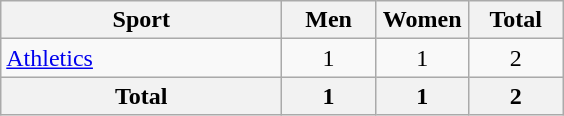<table class="wikitable sortable" style="text-align:center;">
<tr>
<th width=180>Sport</th>
<th width=55>Men</th>
<th width=55>Women</th>
<th width=55>Total</th>
</tr>
<tr>
<td align=left><a href='#'>Athletics</a></td>
<td>1</td>
<td>1</td>
<td>2</td>
</tr>
<tr>
<th>Total</th>
<th>1</th>
<th>1</th>
<th>2</th>
</tr>
</table>
